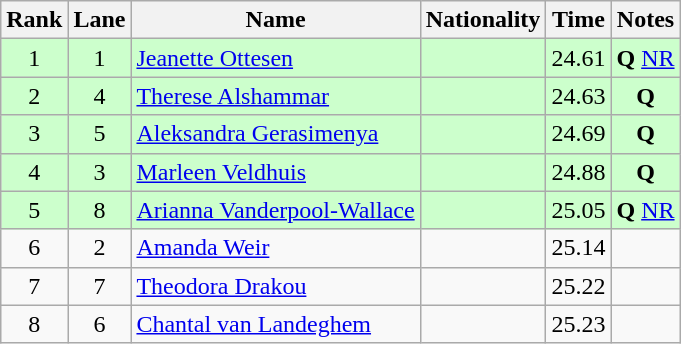<table class="wikitable sortable" style="text-align:center">
<tr>
<th>Rank</th>
<th>Lane</th>
<th>Name</th>
<th>Nationality</th>
<th>Time</th>
<th>Notes</th>
</tr>
<tr bgcolor=ccffcc>
<td>1</td>
<td>1</td>
<td align=left><a href='#'>Jeanette Ottesen</a></td>
<td align=left></td>
<td>24.61</td>
<td><strong>Q</strong> <a href='#'>NR</a></td>
</tr>
<tr bgcolor=ccffcc>
<td>2</td>
<td>4</td>
<td align=left><a href='#'>Therese Alshammar</a></td>
<td align=left></td>
<td>24.63</td>
<td><strong>Q</strong></td>
</tr>
<tr bgcolor=ccffcc>
<td>3</td>
<td>5</td>
<td align=left><a href='#'>Aleksandra Gerasimenya</a></td>
<td align=left></td>
<td>24.69</td>
<td><strong>Q</strong></td>
</tr>
<tr bgcolor=ccffcc>
<td>4</td>
<td>3</td>
<td align=left><a href='#'>Marleen Veldhuis</a></td>
<td align=left></td>
<td>24.88</td>
<td><strong>Q</strong></td>
</tr>
<tr bgcolor=ccffcc>
<td>5</td>
<td>8</td>
<td align=left><a href='#'>Arianna Vanderpool-Wallace</a></td>
<td align=left></td>
<td>25.05</td>
<td><strong>Q</strong> <a href='#'>NR</a></td>
</tr>
<tr>
<td>6</td>
<td>2</td>
<td align=left><a href='#'>Amanda Weir</a></td>
<td align=left></td>
<td>25.14</td>
<td></td>
</tr>
<tr>
<td>7</td>
<td>7</td>
<td align=left><a href='#'>Theodora Drakou</a></td>
<td align=left></td>
<td>25.22</td>
<td></td>
</tr>
<tr>
<td>8</td>
<td>6</td>
<td align=left><a href='#'>Chantal van Landeghem</a></td>
<td align=left></td>
<td>25.23</td>
<td></td>
</tr>
</table>
